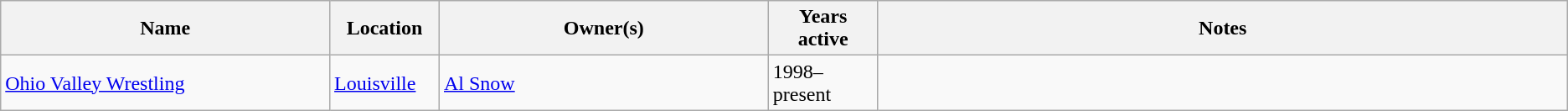<table class=wikitable>
<tr>
<th style="width:21%;">Name</th>
<th style="width:7%;">Location</th>
<th style="width:21%;">Owner(s)</th>
<th style="width:7%;">Years active</th>
<th style="width:55%;">Notes</th>
</tr>
<tr>
<td><a href='#'>Ohio Valley Wrestling</a></td>
<td><a href='#'>Louisville</a></td>
<td><a href='#'>Al Snow</a></td>
<td>1998–present</td>
<td></td>
</tr>
</table>
